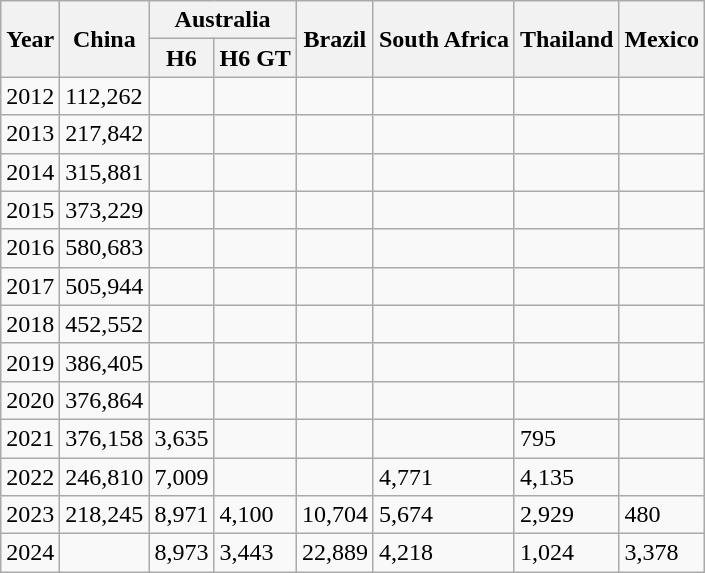<table class="wikitable">
<tr>
<th rowspan="2">Year</th>
<th rowspan="2">China</th>
<th colspan="2">Australia</th>
<th rowspan="2">Brazil</th>
<th rowspan="2">South Africa</th>
<th rowspan="2">Thailand</th>
<th rowspan="2">Mexico</th>
</tr>
<tr>
<th>H6</th>
<th>H6 GT</th>
</tr>
<tr>
<td>2012</td>
<td>112,262</td>
<td></td>
<td></td>
<td></td>
<td></td>
<td></td>
<td></td>
</tr>
<tr>
<td>2013</td>
<td>217,842</td>
<td></td>
<td></td>
<td></td>
<td></td>
<td></td>
<td></td>
</tr>
<tr>
<td>2014</td>
<td>315,881</td>
<td></td>
<td></td>
<td></td>
<td></td>
<td></td>
<td></td>
</tr>
<tr>
<td>2015</td>
<td>373,229</td>
<td></td>
<td></td>
<td></td>
<td></td>
<td></td>
<td></td>
</tr>
<tr>
<td>2016</td>
<td>580,683</td>
<td></td>
<td></td>
<td></td>
<td></td>
<td></td>
<td></td>
</tr>
<tr>
<td>2017</td>
<td>505,944</td>
<td></td>
<td></td>
<td></td>
<td></td>
<td></td>
<td></td>
</tr>
<tr>
<td>2018</td>
<td>452,552</td>
<td></td>
<td></td>
<td></td>
<td></td>
<td></td>
<td></td>
</tr>
<tr>
<td>2019</td>
<td>386,405</td>
<td></td>
<td></td>
<td></td>
<td></td>
<td></td>
<td></td>
</tr>
<tr>
<td>2020</td>
<td>376,864</td>
<td></td>
<td></td>
<td></td>
<td></td>
<td></td>
<td></td>
</tr>
<tr>
<td>2021</td>
<td>376,158</td>
<td>3,635</td>
<td></td>
<td></td>
<td></td>
<td>795</td>
<td></td>
</tr>
<tr>
<td>2022</td>
<td>246,810</td>
<td>7,009</td>
<td></td>
<td></td>
<td>4,771</td>
<td>4,135</td>
<td></td>
</tr>
<tr>
<td>2023</td>
<td>218,245</td>
<td>8,971</td>
<td>4,100</td>
<td>10,704</td>
<td>5,674</td>
<td>2,929</td>
<td>480</td>
</tr>
<tr>
<td>2024</td>
<td></td>
<td>8,973</td>
<td>3,443</td>
<td>22,889</td>
<td>4,218</td>
<td>1,024</td>
<td>3,378</td>
</tr>
</table>
